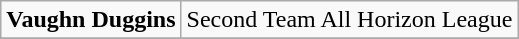<table class="wikitable">
<tr>
<td><strong>Vaughn Duggins</strong></td>
<td>Second Team All Horizon League</td>
</tr>
<tr>
</tr>
</table>
